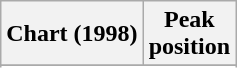<table class="wikitable plainrowheaders sortable" style="text-align:center;">
<tr>
<th scope="col">Chart (1998)</th>
<th scope="col">Peak<br>position</th>
</tr>
<tr>
</tr>
<tr>
</tr>
<tr>
</tr>
<tr>
</tr>
</table>
